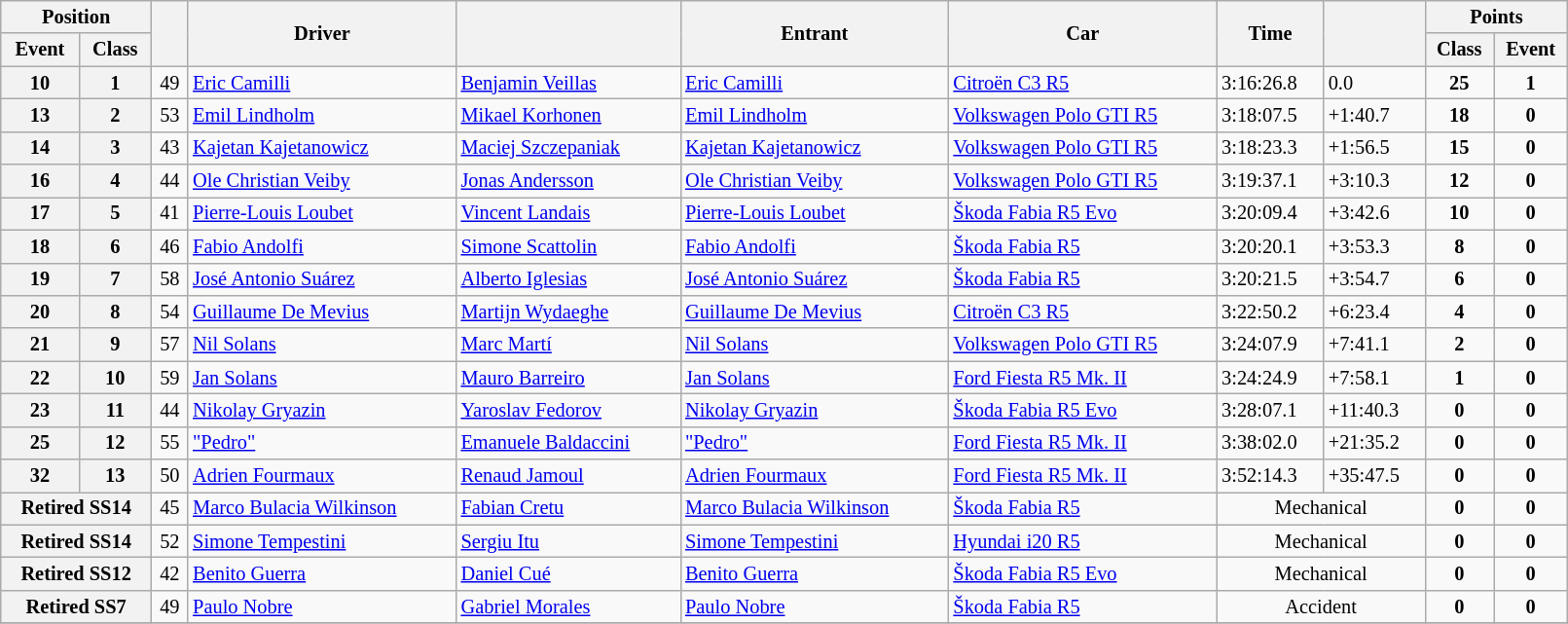<table class="wikitable" width=85% style="font-size: 85%;">
<tr>
<th colspan="2">Position</th>
<th rowspan="2"></th>
<th rowspan="2">Driver</th>
<th rowspan="2"></th>
<th rowspan="2">Entrant</th>
<th rowspan="2">Car</th>
<th rowspan="2">Time</th>
<th rowspan="2"></th>
<th colspan="2">Points</th>
</tr>
<tr>
<th>Event</th>
<th>Class</th>
<th>Class</th>
<th>Event</th>
</tr>
<tr>
<th>10</th>
<th>1</th>
<td align="center">49</td>
<td><a href='#'>Eric Camilli</a></td>
<td><a href='#'>Benjamin Veillas</a></td>
<td><a href='#'>Eric Camilli</a></td>
<td><a href='#'>Citroën C3 R5</a></td>
<td>3:16:26.8</td>
<td>0.0</td>
<td align="center"><strong>25</strong></td>
<td align="center"><strong>1</strong></td>
</tr>
<tr>
<th>13</th>
<th>2</th>
<td align="center">53</td>
<td><a href='#'>Emil Lindholm</a></td>
<td><a href='#'>Mikael Korhonen</a></td>
<td><a href='#'>Emil Lindholm</a></td>
<td nowrap><a href='#'>Volkswagen Polo GTI R5</a></td>
<td>3:18:07.5</td>
<td>+1:40.7</td>
<td align="center"><strong>18</strong></td>
<td align="center"><strong>0</strong></td>
</tr>
<tr>
<th>14</th>
<th>3</th>
<td align="center">43</td>
<td><a href='#'>Kajetan Kajetanowicz</a></td>
<td nowrap><a href='#'>Maciej Szczepaniak</a></td>
<td><a href='#'>Kajetan Kajetanowicz</a></td>
<td><a href='#'>Volkswagen Polo GTI R5</a></td>
<td>3:18:23.3</td>
<td>+1:56.5</td>
<td align="center"><strong>15</strong></td>
<td align="center"><strong>0</strong></td>
</tr>
<tr>
<th>16</th>
<th>4</th>
<td align="center">44</td>
<td><a href='#'>Ole Christian Veiby</a></td>
<td><a href='#'>Jonas Andersson</a></td>
<td><a href='#'>Ole Christian Veiby</a></td>
<td><a href='#'>Volkswagen Polo GTI R5</a></td>
<td>3:19:37.1</td>
<td>+3:10.3</td>
<td align="center"><strong>12</strong></td>
<td align="center"><strong>0</strong></td>
</tr>
<tr>
<th>17</th>
<th>5</th>
<td align="center">41</td>
<td><a href='#'>Pierre-Louis Loubet</a></td>
<td><a href='#'>Vincent Landais</a></td>
<td><a href='#'>Pierre-Louis Loubet</a></td>
<td><a href='#'>Škoda Fabia R5 Evo</a></td>
<td>3:20:09.4</td>
<td>+3:42.6</td>
<td align="center"><strong>10</strong></td>
<td align="center"><strong>0</strong></td>
</tr>
<tr>
<th>18</th>
<th>6</th>
<td align="center">46</td>
<td><a href='#'>Fabio Andolfi</a></td>
<td><a href='#'>Simone Scattolin</a></td>
<td><a href='#'>Fabio Andolfi</a></td>
<td><a href='#'>Škoda Fabia R5</a></td>
<td>3:20:20.1</td>
<td>+3:53.3</td>
<td align="center"><strong>8</strong></td>
<td align="center"><strong>0</strong></td>
</tr>
<tr>
<th>19</th>
<th>7</th>
<td align="center">58</td>
<td><a href='#'>José Antonio Suárez</a></td>
<td><a href='#'>Alberto Iglesias</a></td>
<td><a href='#'>José Antonio Suárez</a></td>
<td><a href='#'>Škoda Fabia R5</a></td>
<td>3:20:21.5</td>
<td>+3:54.7</td>
<td align="center"><strong>6</strong></td>
<td align="center"><strong>0</strong></td>
</tr>
<tr>
<th>20</th>
<th>8</th>
<td align="center">54</td>
<td><a href='#'>Guillaume De Mevius</a></td>
<td><a href='#'>Martijn Wydaeghe</a></td>
<td><a href='#'>Guillaume De Mevius</a></td>
<td><a href='#'>Citroën C3 R5</a></td>
<td>3:22:50.2</td>
<td>+6:23.4</td>
<td align="center"><strong>4</strong></td>
<td align="center"><strong>0</strong></td>
</tr>
<tr>
<th>21</th>
<th>9</th>
<td align="center">57</td>
<td><a href='#'>Nil Solans</a></td>
<td><a href='#'>Marc Martí</a></td>
<td><a href='#'>Nil Solans</a></td>
<td><a href='#'>Volkswagen Polo GTI R5</a></td>
<td>3:24:07.9</td>
<td>+7:41.1</td>
<td align="center"><strong>2</strong></td>
<td align="center"><strong>0</strong></td>
</tr>
<tr>
<th>22</th>
<th>10</th>
<td align="center">59</td>
<td><a href='#'>Jan Solans</a></td>
<td><a href='#'>Mauro Barreiro</a></td>
<td><a href='#'>Jan Solans</a></td>
<td><a href='#'>Ford Fiesta R5 Mk. II</a></td>
<td>3:24:24.9</td>
<td>+7:58.1</td>
<td align="center"><strong>1</strong></td>
<td align="center"><strong>0</strong></td>
</tr>
<tr>
<th>23</th>
<th>11</th>
<td align="center">44</td>
<td><a href='#'>Nikolay Gryazin</a></td>
<td><a href='#'>Yaroslav Fedorov</a></td>
<td><a href='#'>Nikolay Gryazin</a></td>
<td><a href='#'>Škoda Fabia R5 Evo</a></td>
<td>3:28:07.1</td>
<td>+11:40.3</td>
<td align="center"><strong>0</strong></td>
<td align="center"><strong>0</strong></td>
</tr>
<tr>
<th>25</th>
<th>12</th>
<td align="center">55</td>
<td><a href='#'>"Pedro"</a></td>
<td><a href='#'>Emanuele Baldaccini</a></td>
<td><a href='#'>"Pedro"</a></td>
<td><a href='#'>Ford Fiesta R5 Mk. II</a></td>
<td>3:38:02.0</td>
<td>+21:35.2</td>
<td align="center"><strong>0</strong></td>
<td align="center"><strong>0</strong></td>
</tr>
<tr>
<th>32</th>
<th>13</th>
<td align="center">50</td>
<td><a href='#'>Adrien Fourmaux</a></td>
<td><a href='#'>Renaud Jamoul</a></td>
<td><a href='#'>Adrien Fourmaux</a></td>
<td><a href='#'>Ford Fiesta R5 Mk. II</a></td>
<td>3:52:14.3</td>
<td>+35:47.5</td>
<td align="center"><strong>0</strong></td>
<td align="center"><strong>0</strong></td>
</tr>
<tr>
<th colspan="2" nowrap>Retired SS14</th>
<td align="center">45</td>
<td nowrap><a href='#'>Marco Bulacia Wilkinson</a></td>
<td><a href='#'>Fabian Cretu</a></td>
<td nowrap><a href='#'>Marco Bulacia Wilkinson</a></td>
<td nowrap><a href='#'>Škoda Fabia R5</a></td>
<td align="center" colspan="2">Mechanical</td>
<td align="center"><strong>0</strong></td>
<td align="center"><strong>0</strong></td>
</tr>
<tr>
<th colspan="2">Retired SS14</th>
<td align="center">52</td>
<td><a href='#'>Simone Tempestini</a></td>
<td><a href='#'>Sergiu Itu</a></td>
<td><a href='#'>Simone Tempestini</a></td>
<td><a href='#'>Hyundai i20 R5</a></td>
<td align="center" colspan="2">Mechanical</td>
<td align="center"><strong>0</strong></td>
<td align="center"><strong>0</strong></td>
</tr>
<tr>
<th colspan="2">Retired SS12</th>
<td align="center">42</td>
<td><a href='#'>Benito Guerra</a></td>
<td><a href='#'>Daniel Cué</a></td>
<td><a href='#'>Benito Guerra</a></td>
<td><a href='#'>Škoda Fabia R5 Evo</a></td>
<td align="center" colspan="2">Mechanical</td>
<td align="center"><strong>0</strong></td>
<td align="center"><strong>0</strong></td>
</tr>
<tr>
<th colspan="2">Retired SS7</th>
<td align="center">49</td>
<td><a href='#'>Paulo Nobre</a></td>
<td nowrap><a href='#'>Gabriel Morales</a></td>
<td><a href='#'>Paulo Nobre</a></td>
<td><a href='#'>Škoda Fabia R5</a></td>
<td align="center" colspan="2">Accident</td>
<td align="center"><strong>0</strong></td>
<td align="center"><strong>0</strong></td>
</tr>
<tr>
</tr>
</table>
